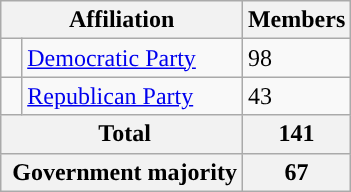<table class="wikitable">
<tr>
<th colspan=2 align="center" valign="top">Affiliation</th>
<th style="vertical-align:top;">Members</th>
</tr>
<tr>
<td style="background-color:"> </td>
<td><a href='#'>Democratic Party</a></td>
<td>98</td>
</tr>
<tr>
<td style="background-color:"> </td>
<td><a href='#'>Republican Party</a></td>
<td>43</td>
</tr>
<tr>
<th colspan=2> Total</th>
<th>141</th>
</tr>
<tr>
<th colspan=2> Government majority</th>
<th>67</th>
</tr>
</table>
